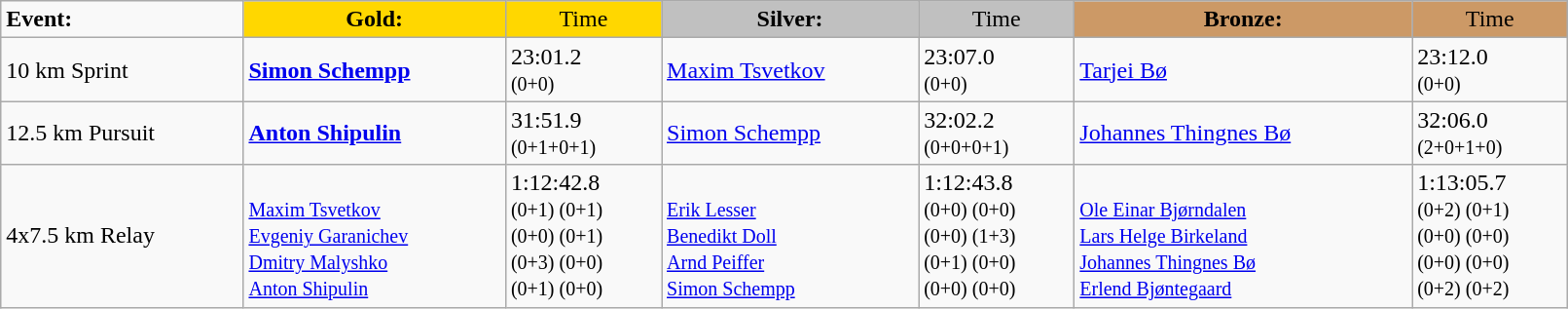<table class="wikitable" width=85%>
<tr>
<td><strong>Event:</strong></td>
<td style="text-align:center;background-color:gold;"><strong>Gold:</strong></td>
<td style="text-align:center;background-color:gold;">Time</td>
<td style="text-align:center;background-color:silver;"><strong>Silver:</strong></td>
<td style="text-align:center;background-color:silver;">Time</td>
<td style="text-align:center;background-color:#CC9966;"><strong>Bronze:</strong></td>
<td style="text-align:center;background-color:#CC9966;">Time</td>
</tr>
<tr>
<td>10 km Sprint<br></td>
<td><strong><a href='#'>Simon Schempp</a></strong><br><small></small></td>
<td>23:01.2<br><small>(0+0)</small></td>
<td><a href='#'>Maxim Tsvetkov</a><br><small></small></td>
<td>23:07.0<br><small>(0+0)</small></td>
<td><a href='#'>Tarjei Bø</a><br><small></small></td>
<td>23:12.0<br><small>(0+0)</small></td>
</tr>
<tr>
<td>12.5 km Pursuit<br></td>
<td><strong><a href='#'>Anton Shipulin</a></strong><br><small></small></td>
<td>31:51.9	<br><small>(0+1+0+1)</small></td>
<td><a href='#'>Simon Schempp</a><br><small></small></td>
<td>32:02.2 <br><small>(0+0+0+1)</small></td>
<td><a href='#'>Johannes Thingnes Bø</a><br><small></small></td>
<td>32:06.0<br><small>(2+0+1+0)</small></td>
</tr>
<tr>
<td>4x7.5 km Relay<br></td>
<td><strong></strong><br><small><a href='#'>Maxim Tsvetkov</a><br><a href='#'>Evgeniy Garanichev</a><br><a href='#'>Dmitry Malyshko</a><br><a href='#'>Anton Shipulin</a></small></td>
<td>1:12:42.8<br><small>(0+1) (0+1)<br>(0+0) (0+1)<br>(0+3) (0+0)<br>(0+1) (0+0)</small></td>
<td><br><small><a href='#'>Erik Lesser</a><br><a href='#'>Benedikt Doll</a><br><a href='#'>Arnd Peiffer</a><br><a href='#'>Simon Schempp</a></small></td>
<td>1:12:43.8<br><small>(0+0) (0+0)<br>(0+0) (1+3)<br>(0+1) (0+0)<br>(0+0) (0+0)</small></td>
<td><br><small><a href='#'>Ole Einar Bjørndalen</a><br><a href='#'>Lars Helge Birkeland</a><br><a href='#'>Johannes Thingnes Bø</a><br><a href='#'>Erlend Bjøntegaard</a></small></td>
<td>1:13:05.7<br><small>(0+2) (0+1)<br>(0+0) (0+0)<br>(0+0) (0+0)<br>(0+2) (0+2)</small></td>
</tr>
</table>
